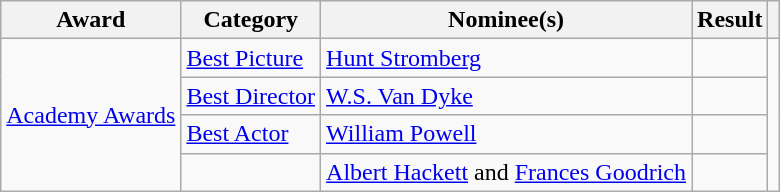<table class="wikitable plainrowheaders"}>
<tr>
<th>Award</th>
<th>Category</th>
<th>Nominee(s)</th>
<th>Result</th>
<th></th>
</tr>
<tr>
<td rowspan="4"><a href='#'>Academy Awards</a></td>
<td><a href='#'>Best Picture</a></td>
<td><a href='#'>Hunt Stromberg</a></td>
<td></td>
<td rowspan="4"></td>
</tr>
<tr>
<td><a href='#'>Best Director</a></td>
<td><a href='#'>W.S. Van Dyke</a></td>
<td></td>
</tr>
<tr>
<td><a href='#'>Best Actor</a></td>
<td><a href='#'>William Powell</a></td>
<td></td>
</tr>
<tr>
<td></td>
<td><a href='#'>Albert Hackett</a> and <a href='#'>Frances Goodrich</a></td>
<td></td>
</tr>
</table>
